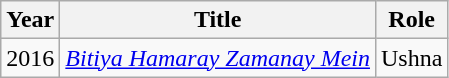<table class="wikitable sortable plainrowheaders">
<tr style="text-align:center;">
<th scope="col">Year</th>
<th scope="col">Title</th>
<th scope="col">Role</th>
</tr>
<tr>
<td>2016</td>
<td><em><a href='#'>Bitiya Hamaray Zamanay Mein</a></em></td>
<td>Ushna</td>
</tr>
</table>
